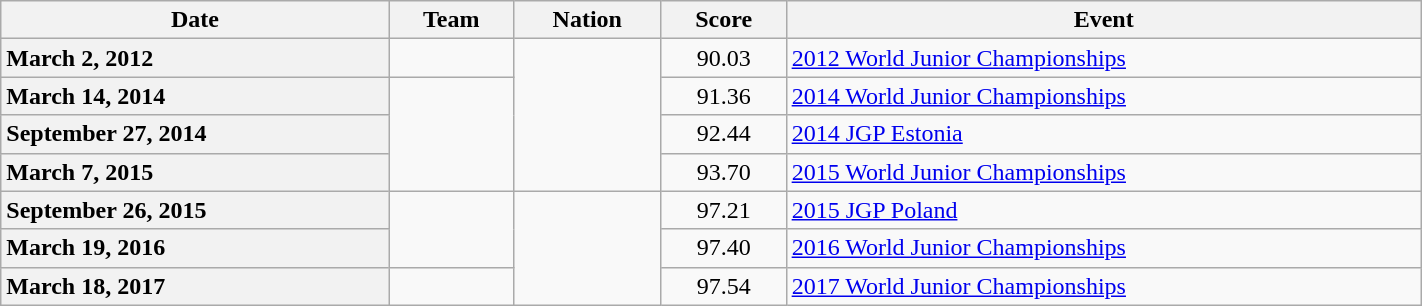<table class="wikitable unsortable" style="text-align:left; width:75%">
<tr>
<th scope="col">Date</th>
<th scope="col">Team</th>
<th scope="col">Nation</th>
<th scope="col">Score</th>
<th scope="col">Event</th>
</tr>
<tr>
<th scope="row" style="text-align:left">March 2, 2012</th>
<td></td>
<td rowspan="4"></td>
<td style="text-align:center">90.03</td>
<td><a href='#'>2012 World Junior Championships</a></td>
</tr>
<tr>
<th scope="row" style="text-align:left">March 14, 2014</th>
<td rowspan="3"></td>
<td style="text-align:center">91.36</td>
<td><a href='#'>2014 World Junior Championships</a></td>
</tr>
<tr>
<th scope="row" style="text-align:left">September 27, 2014</th>
<td style="text-align:center">92.44</td>
<td><a href='#'>2014 JGP Estonia</a></td>
</tr>
<tr>
<th scope="row" style="text-align:left">March 7, 2015</th>
<td style="text-align:center">93.70</td>
<td><a href='#'>2015 World Junior Championships</a></td>
</tr>
<tr>
<th scope="row" style="text-align:left">September 26, 2015</th>
<td rowspan="2"></td>
<td rowspan="3"></td>
<td style="text-align:center">97.21</td>
<td><a href='#'>2015 JGP Poland</a></td>
</tr>
<tr>
<th scope="row" style="text-align:left">March 19, 2016</th>
<td style="text-align:center">97.40</td>
<td><a href='#'>2016 World Junior Championships</a></td>
</tr>
<tr>
<th scope="row" style="text-align:left">March 18, 2017</th>
<td></td>
<td style="text-align:center">97.54</td>
<td><a href='#'>2017 World Junior Championships</a></td>
</tr>
</table>
